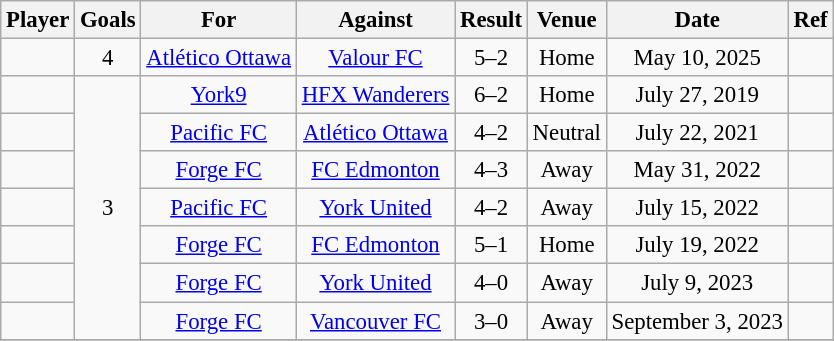<table class="wikitable" style="font-size:95%; text-align:center">
<tr>
<th>Player</th>
<th>Goals</th>
<th>For</th>
<th>Against</th>
<th>Result</th>
<th>Venue</th>
<th>Date</th>
<th>Ref</th>
</tr>
<tr>
<td align="left"> <strong></strong></td>
<td>4</td>
<td><a href='#'>Atlético Ottawa</a></td>
<td><a href='#'>Valour FC</a></td>
<td>5–2</td>
<td>Home</td>
<td>May 10, 2025</td>
<td></td>
</tr>
<tr>
<td align="left"> </td>
<td rowspan="7">3</td>
<td><a href='#'>York9</a></td>
<td><a href='#'>HFX Wanderers</a></td>
<td>6–2</td>
<td>Home</td>
<td>July 27, 2019</td>
<td></td>
</tr>
<tr>
<td align="left"> <strong></strong></td>
<td><a href='#'>Pacific FC</a></td>
<td><a href='#'>Atlético Ottawa</a></td>
<td>4–2</td>
<td>Neutral</td>
<td>July 22, 2021</td>
<td></td>
</tr>
<tr>
<td align="left"> <strong></strong></td>
<td><a href='#'>Forge FC</a></td>
<td><a href='#'>FC Edmonton</a></td>
<td>4–3</td>
<td>Away</td>
<td>May 31, 2022</td>
<td></td>
</tr>
<tr>
<td align="left"> <strong></strong></td>
<td><a href='#'>Pacific FC</a></td>
<td><a href='#'>York United</a></td>
<td>4–2</td>
<td>Away</td>
<td>July 15, 2022</td>
<td></td>
</tr>
<tr>
<td align="left"> </td>
<td><a href='#'>Forge FC</a></td>
<td><a href='#'>FC Edmonton</a></td>
<td>5–1</td>
<td>Home</td>
<td>July 19, 2022</td>
<td></td>
</tr>
<tr>
<td align="left"> <strong></strong></td>
<td><a href='#'>Forge FC</a></td>
<td><a href='#'>York United</a></td>
<td>4–0</td>
<td>Away</td>
<td>July 9, 2023</td>
<td></td>
</tr>
<tr>
<td align="left"> </td>
<td><a href='#'>Forge FC</a></td>
<td><a href='#'>Vancouver FC</a></td>
<td>3–0</td>
<td>Away</td>
<td>September 3, 2023</td>
<td></td>
</tr>
<tr>
</tr>
</table>
